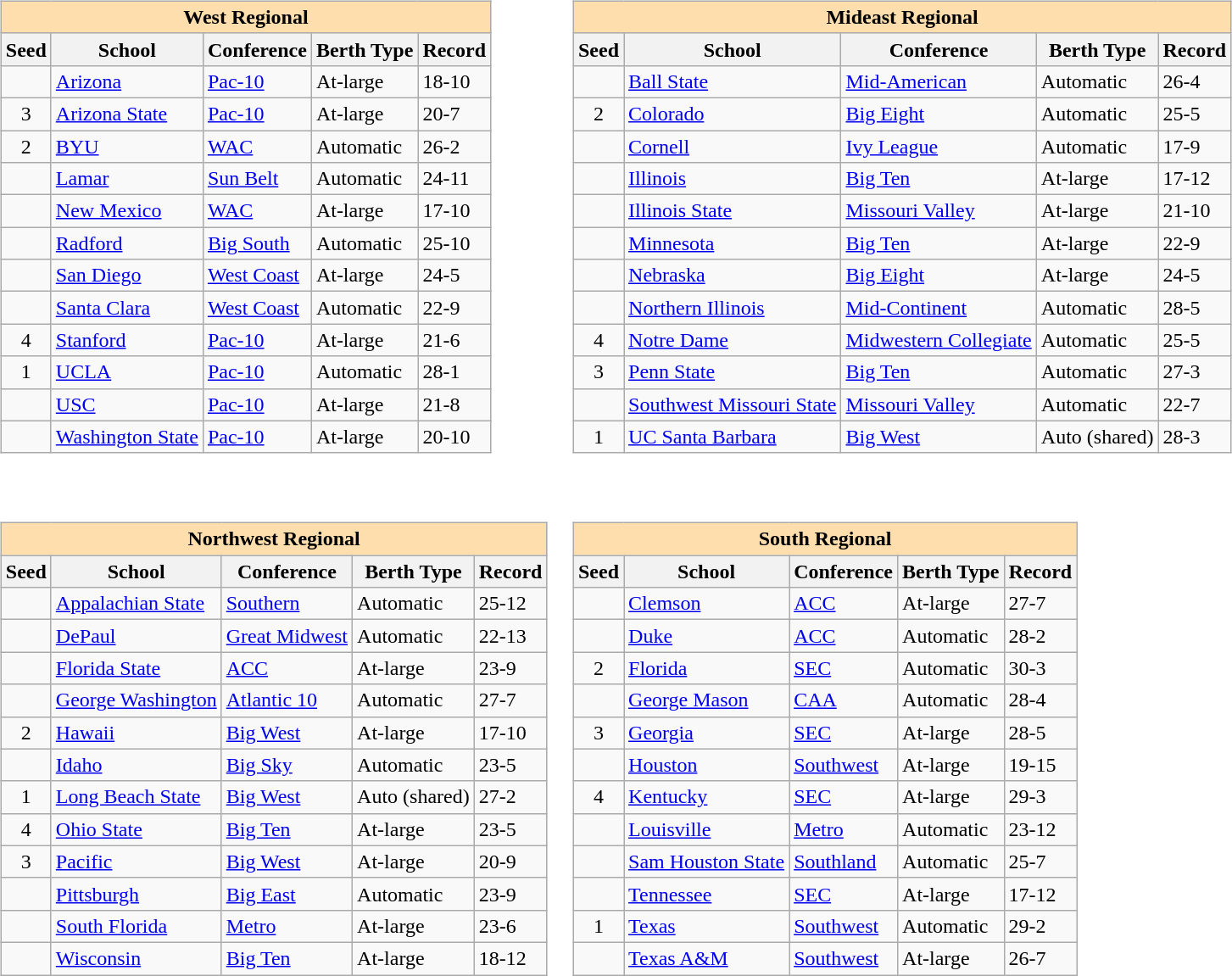<table>
<tr>
<td valign=top><br><table class="wikitable sortable">
<tr>
<th colspan="5" style="background:#ffdead;">West Regional</th>
</tr>
<tr>
<th>Seed</th>
<th>School</th>
<th>Conference</th>
<th>Berth Type</th>
<th>Record</th>
</tr>
<tr>
<td></td>
<td><a href='#'>Arizona</a></td>
<td><a href='#'>Pac-10</a></td>
<td>At-large</td>
<td>18-10</td>
</tr>
<tr>
<td align=center>3</td>
<td><a href='#'>Arizona State</a></td>
<td><a href='#'>Pac-10</a></td>
<td>At-large</td>
<td>20-7</td>
</tr>
<tr>
<td align=center>2</td>
<td><a href='#'>BYU</a></td>
<td><a href='#'>WAC</a></td>
<td>Automatic</td>
<td>26-2</td>
</tr>
<tr>
<td></td>
<td><a href='#'>Lamar</a></td>
<td><a href='#'>Sun Belt</a></td>
<td>Automatic</td>
<td>24-11</td>
</tr>
<tr>
<td></td>
<td><a href='#'>New Mexico</a></td>
<td><a href='#'>WAC</a></td>
<td>At-large</td>
<td>17-10</td>
</tr>
<tr>
<td></td>
<td><a href='#'>Radford</a></td>
<td><a href='#'>Big South</a></td>
<td>Automatic</td>
<td>25-10</td>
</tr>
<tr>
<td></td>
<td><a href='#'>San Diego</a></td>
<td><a href='#'>West Coast</a></td>
<td>At-large</td>
<td>24-5</td>
</tr>
<tr>
<td></td>
<td><a href='#'>Santa Clara</a></td>
<td><a href='#'>West Coast</a></td>
<td>Automatic</td>
<td>22-9</td>
</tr>
<tr>
<td align=center>4</td>
<td><a href='#'>Stanford</a></td>
<td><a href='#'>Pac-10</a></td>
<td>At-large</td>
<td>21-6</td>
</tr>
<tr>
<td align=center>1</td>
<td><a href='#'>UCLA</a></td>
<td><a href='#'>Pac-10</a></td>
<td>Automatic</td>
<td>28-1</td>
</tr>
<tr>
<td></td>
<td><a href='#'>USC</a></td>
<td><a href='#'>Pac-10</a></td>
<td>At-large</td>
<td>21-8</td>
</tr>
<tr>
<td></td>
<td><a href='#'>Washington State</a></td>
<td><a href='#'>Pac-10</a></td>
<td>At-large</td>
<td>20-10</td>
</tr>
</table>
</td>
<td valign=top><br><table class="wikitable sortable">
<tr>
<th colspan="5" style="background:#ffdead;">Mideast Regional</th>
</tr>
<tr>
<th>Seed</th>
<th>School</th>
<th>Conference</th>
<th>Berth Type</th>
<th>Record</th>
</tr>
<tr>
<td></td>
<td><a href='#'>Ball State</a></td>
<td><a href='#'>Mid-American</a></td>
<td>Automatic</td>
<td>26-4</td>
</tr>
<tr>
<td align=center>2</td>
<td><a href='#'>Colorado</a></td>
<td><a href='#'>Big Eight</a></td>
<td>Automatic</td>
<td>25-5</td>
</tr>
<tr>
<td></td>
<td><a href='#'>Cornell</a></td>
<td><a href='#'>Ivy League</a></td>
<td>Automatic</td>
<td>17-9</td>
</tr>
<tr>
<td></td>
<td><a href='#'>Illinois</a></td>
<td><a href='#'>Big Ten</a></td>
<td>At-large</td>
<td>17-12</td>
</tr>
<tr>
<td></td>
<td><a href='#'>Illinois State</a></td>
<td><a href='#'>Missouri Valley</a></td>
<td>At-large</td>
<td>21-10</td>
</tr>
<tr>
<td></td>
<td><a href='#'>Minnesota</a></td>
<td><a href='#'>Big Ten</a></td>
<td>At-large</td>
<td>22-9</td>
</tr>
<tr>
<td></td>
<td><a href='#'>Nebraska</a></td>
<td><a href='#'>Big Eight</a></td>
<td>At-large</td>
<td>24-5</td>
</tr>
<tr>
<td></td>
<td><a href='#'>Northern Illinois</a></td>
<td><a href='#'>Mid-Continent</a></td>
<td>Automatic</td>
<td>28-5</td>
</tr>
<tr>
<td align=center>4</td>
<td><a href='#'>Notre Dame</a></td>
<td><a href='#'>Midwestern Collegiate</a></td>
<td>Automatic</td>
<td>25-5</td>
</tr>
<tr>
<td align=center>3</td>
<td><a href='#'>Penn State</a></td>
<td><a href='#'>Big Ten</a></td>
<td>Automatic</td>
<td>27-3</td>
</tr>
<tr>
<td></td>
<td><a href='#'>Southwest Missouri State</a></td>
<td><a href='#'>Missouri Valley</a></td>
<td>Automatic</td>
<td>22-7</td>
</tr>
<tr>
<td align=center>1</td>
<td><a href='#'>UC Santa Barbara</a></td>
<td><a href='#'>Big West</a></td>
<td>Auto (shared)</td>
<td>28-3</td>
</tr>
</table>
</td>
</tr>
<tr>
<td valign=top><br><table class="wikitable sortable">
<tr>
<th colspan="5" style="background:#ffdead;">Northwest Regional</th>
</tr>
<tr>
<th>Seed</th>
<th>School</th>
<th>Conference</th>
<th>Berth Type</th>
<th>Record</th>
</tr>
<tr>
<td></td>
<td><a href='#'>Appalachian State</a></td>
<td><a href='#'>Southern</a></td>
<td>Automatic</td>
<td>25-12</td>
</tr>
<tr>
<td></td>
<td><a href='#'>DePaul</a></td>
<td><a href='#'>Great Midwest</a></td>
<td>Automatic</td>
<td>22-13</td>
</tr>
<tr>
<td></td>
<td><a href='#'>Florida State</a></td>
<td><a href='#'>ACC</a></td>
<td>At-large</td>
<td>23-9</td>
</tr>
<tr>
<td></td>
<td><a href='#'>George Washington</a></td>
<td><a href='#'>Atlantic 10</a></td>
<td>Automatic</td>
<td>27-7</td>
</tr>
<tr>
<td align=center>2</td>
<td><a href='#'>Hawaii</a></td>
<td><a href='#'>Big West</a></td>
<td>At-large</td>
<td>17-10</td>
</tr>
<tr>
<td></td>
<td><a href='#'>Idaho</a></td>
<td><a href='#'>Big Sky</a></td>
<td>Automatic</td>
<td>23-5</td>
</tr>
<tr>
<td align=center>1</td>
<td><a href='#'>Long Beach State</a></td>
<td><a href='#'>Big West</a></td>
<td>Auto (shared)</td>
<td>27-2</td>
</tr>
<tr>
<td align=center>4</td>
<td><a href='#'>Ohio State</a></td>
<td><a href='#'>Big Ten</a></td>
<td>At-large</td>
<td>23-5</td>
</tr>
<tr>
<td align=center>3</td>
<td><a href='#'>Pacific</a></td>
<td><a href='#'>Big West</a></td>
<td>At-large</td>
<td>20-9</td>
</tr>
<tr>
<td></td>
<td><a href='#'>Pittsburgh</a></td>
<td><a href='#'>Big East</a></td>
<td>Automatic</td>
<td>23-9</td>
</tr>
<tr>
<td></td>
<td><a href='#'>South Florida</a></td>
<td><a href='#'>Metro</a></td>
<td>At-large</td>
<td>23-6</td>
</tr>
<tr>
<td></td>
<td><a href='#'>Wisconsin</a></td>
<td><a href='#'>Big Ten</a></td>
<td>At-large</td>
<td>18-12</td>
</tr>
</table>
</td>
<td valign=top><br><table class="wikitable sortable">
<tr>
<th colspan="5" style="background:#ffdead;">South Regional</th>
</tr>
<tr>
<th>Seed</th>
<th>School</th>
<th>Conference</th>
<th>Berth Type</th>
<th>Record</th>
</tr>
<tr>
<td></td>
<td><a href='#'>Clemson</a></td>
<td><a href='#'>ACC</a></td>
<td>At-large</td>
<td>27-7</td>
</tr>
<tr>
<td></td>
<td><a href='#'>Duke</a></td>
<td><a href='#'>ACC</a></td>
<td>Automatic</td>
<td>28-2</td>
</tr>
<tr>
<td align=center>2</td>
<td><a href='#'>Florida</a></td>
<td><a href='#'>SEC</a></td>
<td>Automatic</td>
<td>30-3</td>
</tr>
<tr>
<td></td>
<td><a href='#'>George Mason</a></td>
<td><a href='#'>CAA</a></td>
<td>Automatic</td>
<td>28-4</td>
</tr>
<tr>
<td align=center>3</td>
<td><a href='#'>Georgia</a></td>
<td><a href='#'>SEC</a></td>
<td>At-large</td>
<td>28-5</td>
</tr>
<tr>
<td></td>
<td><a href='#'>Houston</a></td>
<td><a href='#'>Southwest</a></td>
<td>At-large</td>
<td>19-15</td>
</tr>
<tr>
<td align=center>4</td>
<td><a href='#'>Kentucky</a></td>
<td><a href='#'>SEC</a></td>
<td>At-large</td>
<td>29-3</td>
</tr>
<tr>
<td></td>
<td><a href='#'>Louisville</a></td>
<td><a href='#'>Metro</a></td>
<td>Automatic</td>
<td>23-12</td>
</tr>
<tr>
<td></td>
<td><a href='#'>Sam Houston State</a></td>
<td><a href='#'>Southland</a></td>
<td>Automatic</td>
<td>25-7</td>
</tr>
<tr>
<td></td>
<td><a href='#'>Tennessee</a></td>
<td><a href='#'>SEC</a></td>
<td>At-large</td>
<td>17-12</td>
</tr>
<tr>
<td align=center>1</td>
<td><a href='#'>Texas</a></td>
<td><a href='#'>Southwest</a></td>
<td>Automatic</td>
<td>29-2</td>
</tr>
<tr>
<td></td>
<td><a href='#'>Texas A&M</a></td>
<td><a href='#'>Southwest</a></td>
<td>At-large</td>
<td>26-7</td>
</tr>
</table>
</td>
</tr>
</table>
